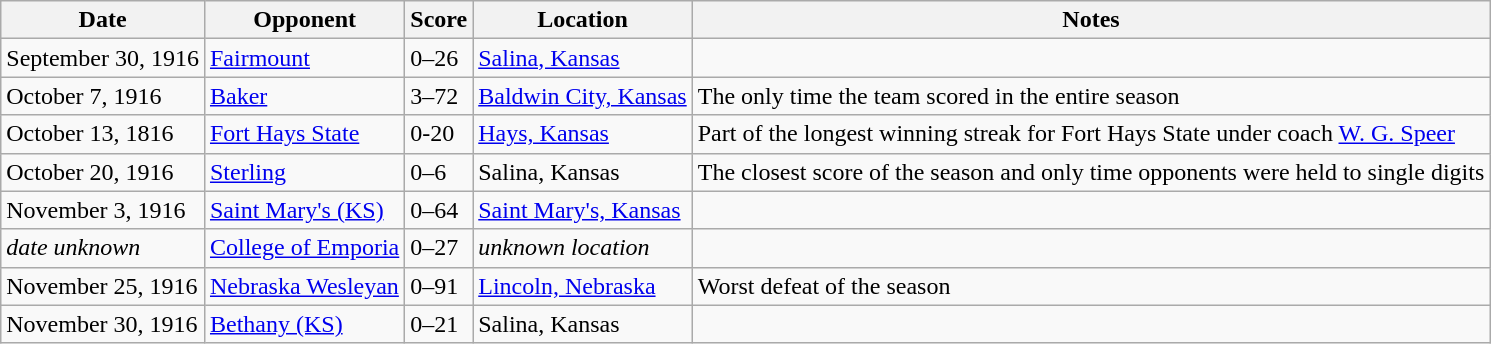<table class="wikitable">
<tr>
<th>Date</th>
<th>Opponent</th>
<th>Score</th>
<th>Location</th>
<th>Notes</th>
</tr>
<tr>
<td>September 30, 1916</td>
<td><a href='#'>Fairmount</a></td>
<td>0–26</td>
<td><a href='#'>Salina, Kansas</a></td>
<td></td>
</tr>
<tr>
<td>October 7, 1916</td>
<td><a href='#'>Baker</a></td>
<td>3–72</td>
<td><a href='#'>Baldwin City, Kansas</a></td>
<td>The only time the team scored in the entire season</td>
</tr>
<tr>
<td>October 13, 1816</td>
<td><a href='#'>Fort Hays State</a></td>
<td>0-20</td>
<td><a href='#'>Hays, Kansas</a></td>
<td>Part of the longest winning streak for Fort Hays State under coach <a href='#'>W. G. Speer</a></td>
</tr>
<tr>
<td>October 20, 1916</td>
<td><a href='#'>Sterling</a></td>
<td>0–6</td>
<td>Salina, Kansas</td>
<td>The closest score of the season and only time opponents were held to single digits</td>
</tr>
<tr>
<td>November 3, 1916</td>
<td><a href='#'>Saint Mary's (KS)</a></td>
<td>0–64</td>
<td><a href='#'>Saint Mary's, Kansas</a></td>
<td></td>
</tr>
<tr>
<td><em>date unknown</em></td>
<td><a href='#'>College of Emporia</a></td>
<td>0–27</td>
<td><em>unknown location</em></td>
<td></td>
</tr>
<tr>
<td>November 25, 1916</td>
<td><a href='#'>Nebraska Wesleyan</a></td>
<td>0–91</td>
<td><a href='#'>Lincoln, Nebraska</a></td>
<td>Worst defeat of the season</td>
</tr>
<tr>
<td>November 30, 1916</td>
<td><a href='#'>Bethany (KS)</a></td>
<td>0–21</td>
<td>Salina, Kansas</td>
<td></td>
</tr>
</table>
